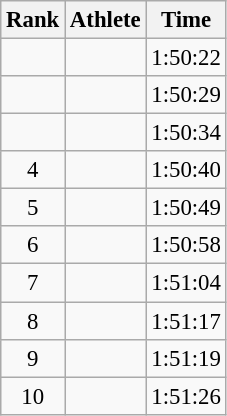<table class="wikitable" style="font-size:95%; text-align:center;">
<tr>
<th>Rank</th>
<th>Athlete</th>
<th>Time</th>
</tr>
<tr>
<td></td>
<td align=left></td>
<td align="center">1:50:22</td>
</tr>
<tr>
<td></td>
<td align=left></td>
<td align="center">1:50:29</td>
</tr>
<tr>
<td></td>
<td align=left></td>
<td align="center">1:50:34</td>
</tr>
<tr>
<td>4</td>
<td align=left></td>
<td align="center">1:50:40</td>
</tr>
<tr>
<td>5</td>
<td align=left></td>
<td align="center">1:50:49</td>
</tr>
<tr>
<td>6</td>
<td align=left></td>
<td align="center">1:50:58</td>
</tr>
<tr>
<td>7</td>
<td align=left></td>
<td align="center">1:51:04</td>
</tr>
<tr>
<td>8</td>
<td align=left></td>
<td align="center">1:51:17</td>
</tr>
<tr>
<td>9</td>
<td align=left></td>
<td align="center">1:51:19</td>
</tr>
<tr>
<td>10</td>
<td align=left></td>
<td align="center">1:51:26</td>
</tr>
</table>
